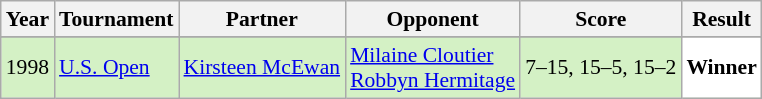<table class="sortable wikitable" style="font-size:90%;">
<tr>
<th>Year</th>
<th>Tournament</th>
<th>Partner</th>
<th>Opponent</th>
<th>Score</th>
<th>Result</th>
</tr>
<tr>
</tr>
<tr style="background:#D4F1C5">
<td align="center">1998</td>
<td align="left"><a href='#'>U.S. Open</a></td>
<td align="left"> <a href='#'>Kirsteen McEwan</a></td>
<td align="left"> <a href='#'>Milaine Cloutier</a> <br>  <a href='#'>Robbyn Hermitage</a></td>
<td align="left">7–15, 15–5, 15–2</td>
<td style="text-align:left; background:white"> <strong>Winner</strong></td>
</tr>
</table>
